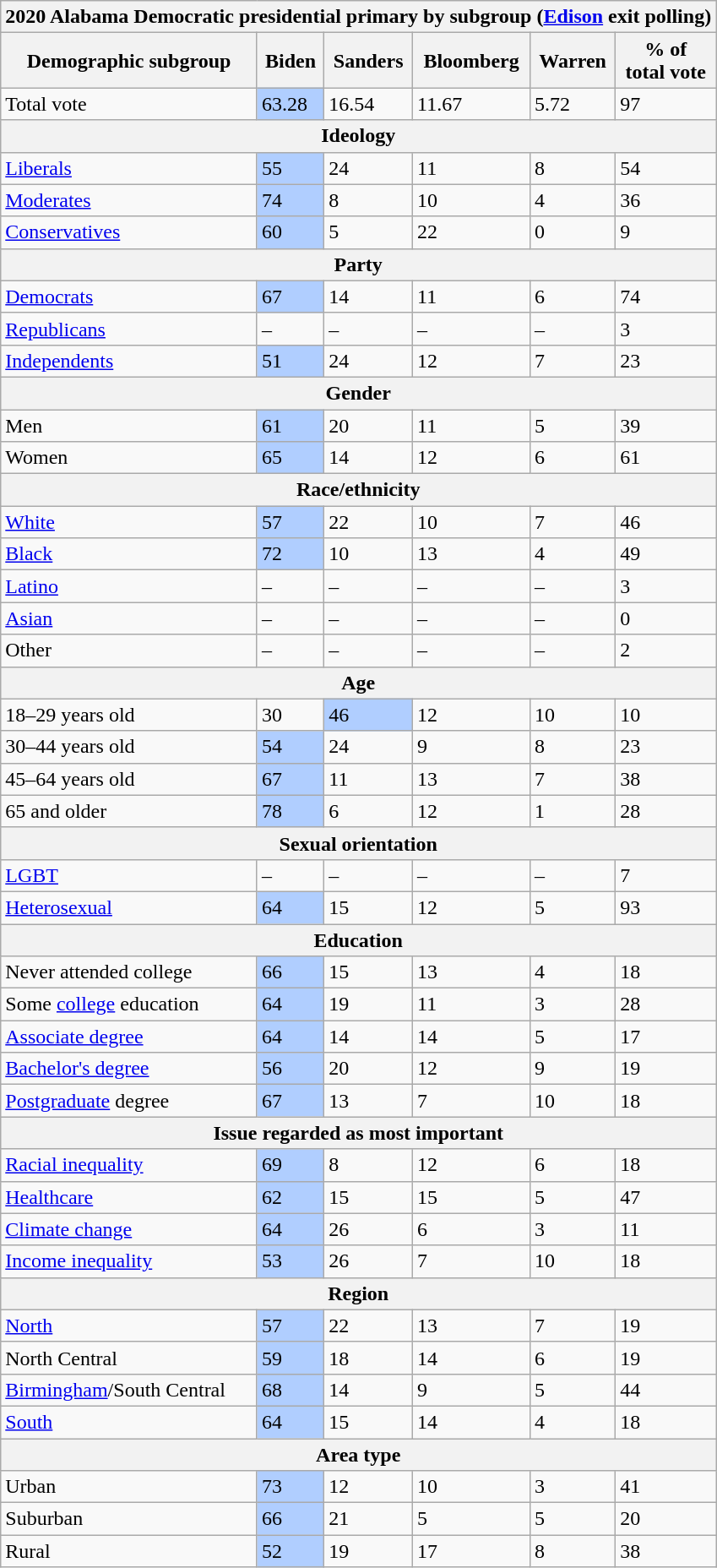<table class="wikitable sortable">
<tr>
<th colspan="6">2020 Alabama Democratic presidential primary by subgroup (<a href='#'>Edison</a> exit polling)</th>
</tr>
<tr>
<th>Demographic subgroup</th>
<th>Biden</th>
<th>Sanders</th>
<th>Bloomberg</th>
<th>Warren</th>
<th>% of<br>total vote</th>
</tr>
<tr>
<td>Total vote</td>
<td style="text-align:left; background:#b0ceff;">63.28</td>
<td>16.54</td>
<td>11.67</td>
<td>5.72</td>
<td>97</td>
</tr>
<tr>
<th colspan="6">Ideology</th>
</tr>
<tr>
<td><a href='#'>Liberals</a></td>
<td style="text-align:left; background:#b0ceff;">55</td>
<td>24</td>
<td>11</td>
<td>8</td>
<td>54</td>
</tr>
<tr>
<td><a href='#'>Moderates</a></td>
<td style="text-align:left; background:#b0ceff;">74</td>
<td>8</td>
<td>10</td>
<td>4</td>
<td>36</td>
</tr>
<tr>
<td><a href='#'>Conservatives</a></td>
<td style="text-align:left; background:#b0ceff;">60</td>
<td>5</td>
<td>22</td>
<td>0</td>
<td>9</td>
</tr>
<tr>
<th colspan="6">Party</th>
</tr>
<tr>
<td><a href='#'>Democrats</a></td>
<td style="text-align:left; background:#b0ceff;">67</td>
<td>14</td>
<td>11</td>
<td>6</td>
<td>74</td>
</tr>
<tr>
<td><a href='#'>Republicans</a></td>
<td>–</td>
<td>–</td>
<td>–</td>
<td>–</td>
<td>3</td>
</tr>
<tr>
<td><a href='#'>Independents</a></td>
<td style="text-align:left; background:#b0ceff;">51</td>
<td>24</td>
<td>12</td>
<td>7</td>
<td>23</td>
</tr>
<tr>
<th colspan="6">Gender</th>
</tr>
<tr>
<td>Men</td>
<td style="text-align:left; background:#b0ceff;">61</td>
<td>20</td>
<td>11</td>
<td>5</td>
<td>39</td>
</tr>
<tr>
<td>Women</td>
<td style="text-align:left; background:#b0ceff;">65</td>
<td>14</td>
<td>12</td>
<td>6</td>
<td>61</td>
</tr>
<tr>
<th colspan="6">Race/ethnicity</th>
</tr>
<tr>
<td><a href='#'>White</a></td>
<td style="text-align:left; background:#b0ceff;">57</td>
<td>22</td>
<td>10</td>
<td>7</td>
<td>46</td>
</tr>
<tr>
<td><a href='#'>Black</a></td>
<td style="text-align:left; background:#b0ceff;">72</td>
<td>10</td>
<td>13</td>
<td>4</td>
<td>49</td>
</tr>
<tr>
<td><a href='#'>Latino</a></td>
<td>–</td>
<td>–</td>
<td>–</td>
<td>–</td>
<td>3</td>
</tr>
<tr>
<td><a href='#'>Asian</a></td>
<td>–</td>
<td>–</td>
<td>–</td>
<td>–</td>
<td>0</td>
</tr>
<tr>
<td>Other</td>
<td>–</td>
<td>–</td>
<td>–</td>
<td>–</td>
<td>2</td>
</tr>
<tr>
<th colspan="6">Age</th>
</tr>
<tr>
<td>18–29 years old</td>
<td>30</td>
<td style="text-align:left; background:#b0ceff;">46</td>
<td>12</td>
<td>10</td>
<td>10</td>
</tr>
<tr>
<td>30–44 years old</td>
<td style="text-align:left; background:#b0ceff;">54</td>
<td>24</td>
<td>9</td>
<td>8</td>
<td>23</td>
</tr>
<tr>
<td>45–64 years old</td>
<td style="text-align:left; background:#b0ceff;">67</td>
<td>11</td>
<td>13</td>
<td>7</td>
<td>38</td>
</tr>
<tr>
<td>65 and older</td>
<td style="text-align:left; background:#b0ceff;">78</td>
<td>6</td>
<td>12</td>
<td>1</td>
<td>28</td>
</tr>
<tr>
<th colspan="6">Sexual orientation</th>
</tr>
<tr>
<td><a href='#'>LGBT</a></td>
<td>–</td>
<td>–</td>
<td>–</td>
<td>–</td>
<td>7</td>
</tr>
<tr>
<td><a href='#'>Heterosexual</a></td>
<td style="text-align:left; background:#b0ceff;">64</td>
<td>15</td>
<td>12</td>
<td>5</td>
<td>93</td>
</tr>
<tr>
<th colspan="6">Education</th>
</tr>
<tr>
<td>Never attended college</td>
<td style="text-align:left; background:#b0ceff;">66</td>
<td>15</td>
<td>13</td>
<td>4</td>
<td>18</td>
</tr>
<tr>
<td>Some <a href='#'>college</a> education</td>
<td style="text-align:left; background:#b0ceff;">64</td>
<td>19</td>
<td>11</td>
<td>3</td>
<td>28</td>
</tr>
<tr>
<td><a href='#'>Associate degree</a></td>
<td style="text-align:left; background:#b0ceff;">64</td>
<td>14</td>
<td>14</td>
<td>5</td>
<td>17</td>
</tr>
<tr>
<td><a href='#'>Bachelor's degree</a></td>
<td style="text-align:left; background:#b0ceff;">56</td>
<td>20</td>
<td>12</td>
<td>9</td>
<td>19</td>
</tr>
<tr>
<td><a href='#'>Postgraduate</a> degree</td>
<td style="text-align:left; background:#b0ceff;">67</td>
<td>13</td>
<td>7</td>
<td>10</td>
<td>18</td>
</tr>
<tr>
<th colspan="6">Issue regarded as most important</th>
</tr>
<tr>
<td><a href='#'>Racial inequality</a></td>
<td style="text-align:left; background:#b0ceff;">69</td>
<td>8</td>
<td>12</td>
<td>6</td>
<td>18</td>
</tr>
<tr>
<td><a href='#'>Healthcare</a></td>
<td style="text-align:left; background:#b0ceff;">62</td>
<td>15</td>
<td>15</td>
<td>5</td>
<td>47</td>
</tr>
<tr>
<td><a href='#'>Climate change</a></td>
<td style="text-align:left; background:#b0ceff;">64</td>
<td>26</td>
<td>6</td>
<td>3</td>
<td>11</td>
</tr>
<tr>
<td><a href='#'>Income inequality</a></td>
<td style="text-align:left; background:#b0ceff;">53</td>
<td>26</td>
<td>7</td>
<td>10</td>
<td>18</td>
</tr>
<tr>
<th colspan="6">Region</th>
</tr>
<tr>
<td><a href='#'>North</a></td>
<td style="text-align:left; background:#b0ceff;">57</td>
<td>22</td>
<td>13</td>
<td>7</td>
<td>19</td>
</tr>
<tr>
<td>North Central</td>
<td style="text-align:left; background:#b0ceff;">59</td>
<td>18</td>
<td>14</td>
<td>6</td>
<td>19</td>
</tr>
<tr>
<td><a href='#'>Birmingham</a>/South Central</td>
<td style="text-align:left; background:#b0ceff;">68</td>
<td>14</td>
<td>9</td>
<td>5</td>
<td>44</td>
</tr>
<tr>
<td><a href='#'>South</a></td>
<td style="text-align:left; background:#b0ceff;">64</td>
<td>15</td>
<td>14</td>
<td>4</td>
<td>18</td>
</tr>
<tr>
<th colspan="6">Area type</th>
</tr>
<tr>
<td>Urban</td>
<td style="text-align:left; background:#b0ceff;">73</td>
<td>12</td>
<td>10</td>
<td>3</td>
<td>41</td>
</tr>
<tr>
<td>Suburban</td>
<td style="text-align:left; background:#b0ceff;">66</td>
<td>21</td>
<td>5</td>
<td>5</td>
<td>20</td>
</tr>
<tr>
<td>Rural</td>
<td style="text-align:left; background:#b0ceff;">52</td>
<td>19</td>
<td>17</td>
<td>8</td>
<td>38</td>
</tr>
</table>
